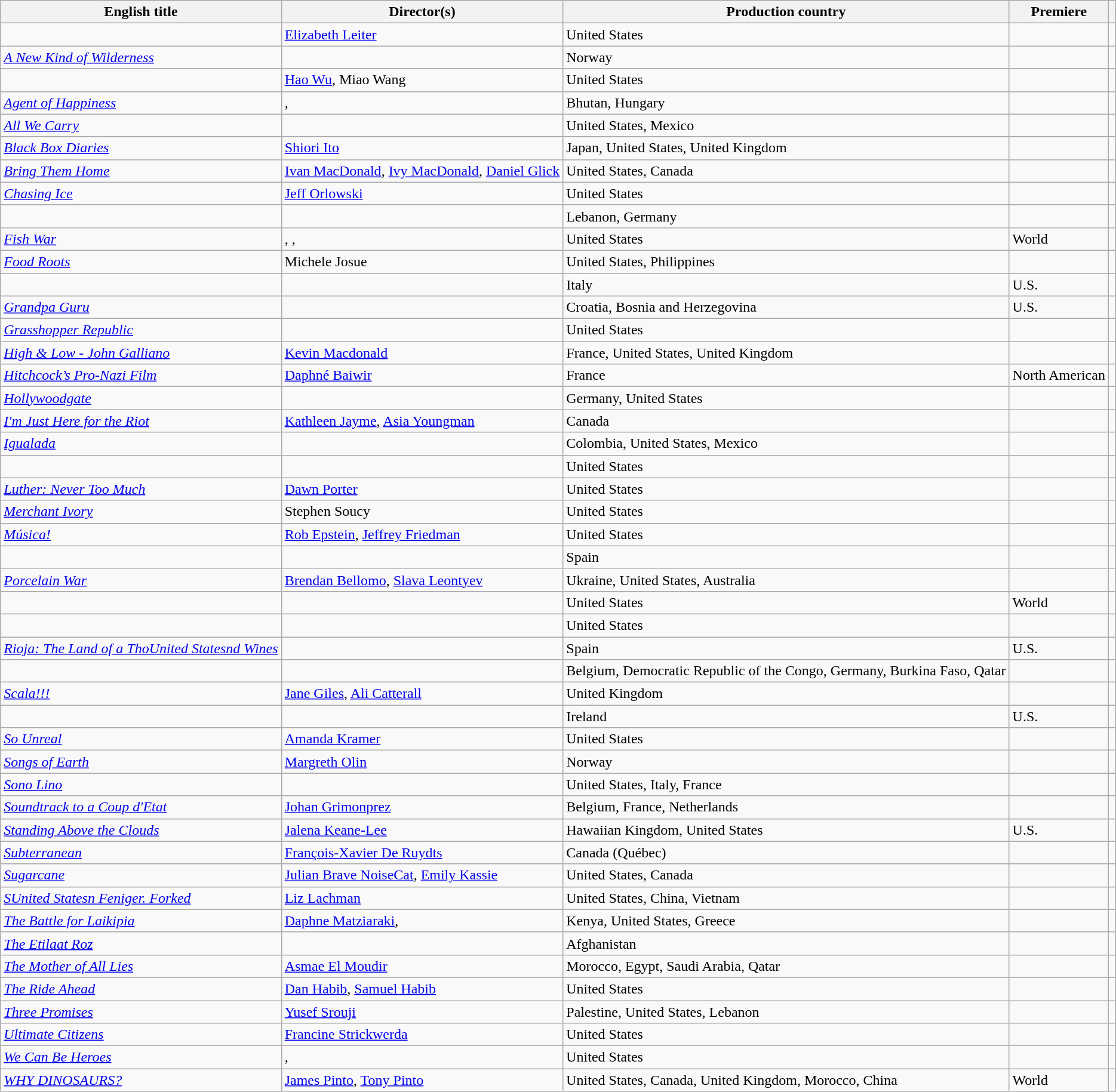<table class="wikitable plainrowheaders" style="margin-bottom:4px">
<tr>
<th scope="col">English title</th>
<th scope="col">Director(s)</th>
<th scope="col">Production country</th>
<th scope="col">Premiere</th>
<th scope="col"></th>
</tr>
<tr>
<td scope="row"></td>
<td><a href='#'>Elizabeth Leiter</a></td>
<td>United States</td>
<td></td>
<td></td>
</tr>
<tr>
<td scope="row"><em><a href='#'>A New Kind of Wilderness</a></em></td>
<td></td>
<td>Norway</td>
<td></td>
<td align="center"><a href='#'></a></td>
</tr>
<tr>
<td scope="row"></td>
<td><a href='#'>Hao Wu</a>, Miao Wang</td>
<td>United States</td>
<td></td>
<td></td>
</tr>
<tr>
<td scope="row"><em><a href='#'>Agent of Happiness</a></em></td>
<td>, </td>
<td>Bhutan, Hungary</td>
<td></td>
<td></td>
</tr>
<tr>
<td scope="row"><em><a href='#'>All We Carry</a></em></td>
<td></td>
<td>United States, Mexico</td>
<td></td>
<td></td>
</tr>
<tr>
<td scope="row"><em><a href='#'>Black Box Diaries</a></em></td>
<td><a href='#'>Shiori Ito</a></td>
<td>Japan, United States, United Kingdom</td>
<td></td>
<td></td>
</tr>
<tr>
<td scope="row"><em><a href='#'>Bring Them Home</a></em></td>
<td><a href='#'>Ivan MacDonald</a>, <a href='#'>Ivy MacDonald</a>, <a href='#'>Daniel Glick</a></td>
<td>United States, Canada</td>
<td></td>
<td></td>
</tr>
<tr>
<td scope="row"><em><a href='#'>Chasing Ice</a></em></td>
<td><a href='#'>Jeff Orlowski</a></td>
<td>United States</td>
<td></td>
<td></td>
</tr>
<tr>
<td scope="row"></td>
<td></td>
<td>Lebanon, Germany</td>
<td></td>
<td></td>
</tr>
<tr>
<td scope="row"><em><a href='#'>Fish War</a></em></td>
<td>, , </td>
<td>United States</td>
<td>World</td>
<td></td>
</tr>
<tr>
<td scope="row"><em><a href='#'>Food Roots</a></em></td>
<td>Michele Josue</td>
<td>United States, Philippines</td>
<td></td>
<td></td>
</tr>
<tr>
<td scope="row"></td>
<td></td>
<td>Italy</td>
<td>U.S.</td>
<td align="center"><a href='#'></a></td>
</tr>
<tr>
<td scope="row"><em><a href='#'>Grandpa Guru</a></em></td>
<td></td>
<td>Croatia, Bosnia and Herzegovina</td>
<td>U.S.</td>
<td></td>
</tr>
<tr>
<td scope="row"><em><a href='#'>Grasshopper Republic</a></em></td>
<td></td>
<td>United States</td>
<td></td>
<td align="center"><a href='#'></a></td>
</tr>
<tr>
<td scope="row"><em><a href='#'>High & Low - John Galliano</a></em></td>
<td><a href='#'>Kevin Macdonald</a></td>
<td>France, United States, United Kingdom</td>
<td></td>
<td></td>
</tr>
<tr>
<td scope="row"><em><a href='#'>Hitchcock’s Pro-Nazi Film</a></em></td>
<td><a href='#'>Daphné Baiwir</a></td>
<td>France</td>
<td>North American</td>
<td></td>
</tr>
<tr>
<td scope="row"><em><a href='#'>Hollywoodgate</a></em></td>
<td></td>
<td>Germany, United States</td>
<td></td>
<td align="center"><a href='#'></a></td>
</tr>
<tr>
<td scope="row"><em><a href='#'>I'm Just Here for the Riot</a></em></td>
<td><a href='#'>Kathleen Jayme</a>, <a href='#'>Asia Youngman</a></td>
<td>Canada</td>
<td></td>
<td></td>
</tr>
<tr>
<td scope="row"><em><a href='#'>Igualada</a></em></td>
<td></td>
<td>Colombia, United States, Mexico</td>
<td></td>
<td align="center"><a href='#'></a></td>
</tr>
<tr>
<td scope="row"></td>
<td></td>
<td>United States</td>
<td></td>
<td align="center"><a href='#'></a></td>
</tr>
<tr>
<td scope="row"><em><a href='#'>Luther: Never Too Much</a></em></td>
<td><a href='#'>Dawn Porter</a></td>
<td>United States</td>
<td></td>
<td></td>
</tr>
<tr>
<td scope="row"><em><a href='#'>Merchant Ivory</a></em></td>
<td>Stephen Soucy</td>
<td>United States</td>
<td></td>
<td></td>
</tr>
<tr>
<td scope="row"><em><a href='#'>Música!</a></em></td>
<td><a href='#'>Rob Epstein</a>, <a href='#'>Jeffrey Friedman</a></td>
<td>United States</td>
<td></td>
<td></td>
</tr>
<tr>
<td scope="row"></td>
<td></td>
<td>Spain</td>
<td></td>
<td></td>
</tr>
<tr>
<td scope="row"><em><a href='#'>Porcelain War</a></em></td>
<td><a href='#'>Brendan Bellomo</a>, <a href='#'>Slava Leontyev</a></td>
<td>Ukraine, United States, Australia</td>
<td></td>
<td></td>
</tr>
<tr>
<td scope="row"></td>
<td></td>
<td>United States</td>
<td>World</td>
<td></td>
</tr>
<tr>
<td scope="row"></td>
<td></td>
<td>United States</td>
<td></td>
<td></td>
</tr>
<tr>
<td scope="row"><em><a href='#'>Rioja: The Land of a ThoUnited Statesnd Wines</a></em></td>
<td></td>
<td>Spain</td>
<td>U.S.</td>
<td></td>
</tr>
<tr>
<td scope="row"></td>
<td></td>
<td>Belgium, Democratic Republic of the Congo, Germany, Burkina Faso, Qatar</td>
<td></td>
<td></td>
</tr>
<tr>
<td scope="row"><em><a href='#'>Scala!!!</a></em></td>
<td><a href='#'>Jane Giles</a>, <a href='#'>Ali Catterall</a></td>
<td>United Kingdom</td>
<td></td>
<td></td>
</tr>
<tr>
<td scope="row"></td>
<td></td>
<td>Ireland</td>
<td>U.S.</td>
<td align="center"><a href='#'></a></td>
</tr>
<tr>
<td scope="row"><a href='#'><em>So Unreal</em></a></td>
<td><a href='#'>Amanda  Kramer</a></td>
<td>United States</td>
<td></td>
<td align="center"><a href='#'></a></td>
</tr>
<tr>
<td scope="row"><em><a href='#'>Songs of Earth</a></em></td>
<td><a href='#'>Margreth Olin</a></td>
<td>Norway</td>
<td></td>
<td></td>
</tr>
<tr>
<td scope="row"><em><a href='#'>Sono Lino</a></em></td>
<td></td>
<td>United States, Italy, France</td>
<td></td>
<td></td>
</tr>
<tr>
<td scope="row"><em><a href='#'>Soundtrack to a Coup d'Etat</a></em></td>
<td><a href='#'>Johan Grimonprez</a></td>
<td>Belgium, France, Netherlands</td>
<td></td>
<td></td>
</tr>
<tr>
<td scope="row"><em><a href='#'>Standing Above the Clouds</a></em></td>
<td><a href='#'>Jalena Keane-Lee</a></td>
<td>Hawaiian Kingdom, United States</td>
<td>U.S.</td>
<td></td>
</tr>
<tr>
<td scope="row"><em><a href='#'>Subterranean</a></em></td>
<td><a href='#'>François-Xavier De Ruydts</a></td>
<td>Canada (Québec)</td>
<td></td>
<td></td>
</tr>
<tr>
<td scope="row"><em><a href='#'>Sugarcane</a></em></td>
<td><a href='#'>Julian Brave NoiseCat</a>, <a href='#'>Emily Kassie</a></td>
<td>United States, Canada</td>
<td></td>
<td align="center"><a href='#'></a></td>
</tr>
<tr>
<td scope="row"><em><a href='#'>SUnited Statesn Feniger. Forked</a></em></td>
<td><a href='#'>Liz Lachman</a></td>
<td>United States, China, Vietnam</td>
<td></td>
<td></td>
</tr>
<tr>
<td scope="row"><em><a href='#'>The Battle for Laikipia</a></em></td>
<td><a href='#'>Daphne Matziaraki</a>, </td>
<td>Kenya, United States, Greece</td>
<td></td>
<td></td>
</tr>
<tr>
<td scope="row"><em><a href='#'>The Etilaat Roz</a></em></td>
<td></td>
<td>Afghanistan</td>
<td></td>
<td></td>
</tr>
<tr>
<td scope="row"><em><a href='#'>The Mother of All Lies</a></em></td>
<td><a href='#'>Asmae El Moudir</a></td>
<td>Morocco, Egypt, Saudi Arabia, Qatar</td>
<td></td>
<td></td>
</tr>
<tr>
<td scope="row"><em><a href='#'>The Ride Ahead</a></em></td>
<td><a href='#'>Dan Habib</a>, <a href='#'>Samuel Habib</a></td>
<td>United States</td>
<td></td>
<td align="center"><a href='#'></a></td>
</tr>
<tr>
<td scope="row"><em><a href='#'>Three Promises</a></em></td>
<td><a href='#'>Yusef Srouji</a></td>
<td>Palestine, United States, Lebanon</td>
<td></td>
<td></td>
</tr>
<tr>
<td scope="row"><em><a href='#'>Ultimate Citizens</a></em></td>
<td><a href='#'>Francine Strickwerda</a></td>
<td>United States</td>
<td></td>
<td></td>
</tr>
<tr>
<td scope="row"><em><a href='#'>We Can Be Heroes</a></em></td>
<td>, </td>
<td>United States</td>
<td></td>
<td></td>
</tr>
<tr>
<td scope="row"><em><a href='#'>WHY DINOSAURS?</a></em></td>
<td><a href='#'>James Pinto</a>, <a href='#'>Tony Pinto</a></td>
<td>United States, Canada, United Kingdom, Morocco, China</td>
<td>World</td>
<td></td>
</tr>
</table>
